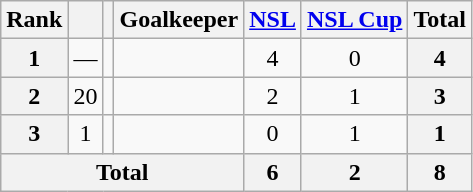<table class="wikitable sortable" style="text-align:center">
<tr>
<th>Rank</th>
<th></th>
<th></th>
<th>Goalkeeper</th>
<th><a href='#'>NSL</a></th>
<th><a href='#'>NSL Cup</a></th>
<th>Total</th>
</tr>
<tr>
<th>1</th>
<td>—</td>
<td></td>
<td align="left"></td>
<td>4</td>
<td>0</td>
<th>4</th>
</tr>
<tr>
<th>2</th>
<td>20</td>
<td></td>
<td align="left"></td>
<td>2</td>
<td>1</td>
<th>3</th>
</tr>
<tr>
<th>3</th>
<td>1</td>
<td></td>
<td align="left"></td>
<td>0</td>
<td>1</td>
<th>1</th>
</tr>
<tr>
<th colspan="4">Total</th>
<th>6</th>
<th>2</th>
<th>8</th>
</tr>
</table>
